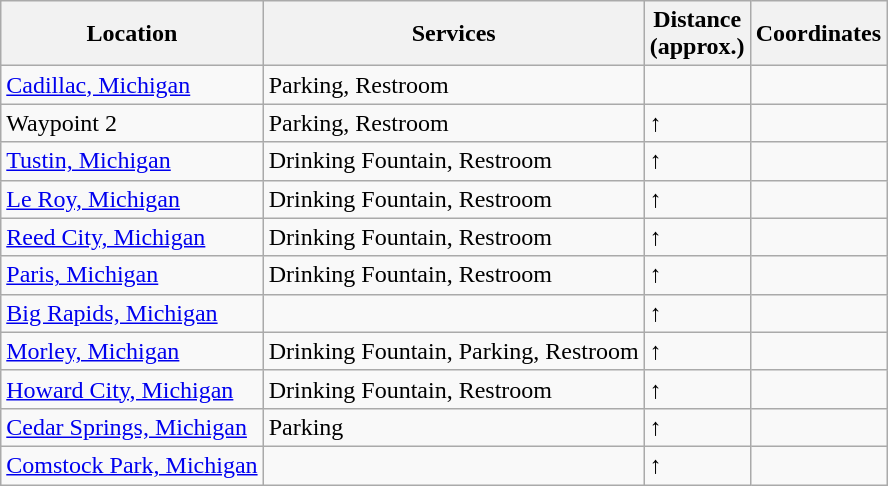<table class="wikitable">
<tr>
<th>Location</th>
<th>Services</th>
<th>Distance<br> (approx.)</th>
<th>Coordinates</th>
</tr>
<tr>
<td><a href='#'>Cadillac, Michigan</a></td>
<td>Parking, Restroom</td>
<td></td>
<td></td>
</tr>
<tr>
<td>Waypoint 2</td>
<td>Parking, Restroom</td>
<td>↑ </td>
<td></td>
</tr>
<tr>
<td><a href='#'>Tustin, Michigan</a></td>
<td>Drinking Fountain, Restroom</td>
<td>↑ </td>
<td></td>
</tr>
<tr>
<td><a href='#'>Le Roy, Michigan</a></td>
<td>Drinking Fountain, Restroom</td>
<td>↑ </td>
<td></td>
</tr>
<tr>
<td><a href='#'>Reed City, Michigan</a></td>
<td>Drinking Fountain, Restroom</td>
<td>↑ </td>
<td></td>
</tr>
<tr>
<td><a href='#'>Paris, Michigan</a></td>
<td>Drinking Fountain, Restroom</td>
<td>↑ </td>
<td></td>
</tr>
<tr>
<td><a href='#'>Big Rapids, Michigan</a></td>
<td></td>
<td>↑ </td>
<td></td>
</tr>
<tr>
<td><a href='#'>Morley, Michigan</a></td>
<td>Drinking Fountain, Parking, Restroom</td>
<td>↑ </td>
<td></td>
</tr>
<tr>
<td><a href='#'>Howard City, Michigan</a></td>
<td>Drinking Fountain, Restroom</td>
<td>↑ </td>
<td></td>
</tr>
<tr>
<td><a href='#'>Cedar Springs, Michigan</a></td>
<td>Parking</td>
<td>↑ </td>
<td></td>
</tr>
<tr>
<td><a href='#'>Comstock Park, Michigan</a></td>
<td></td>
<td>↑ </td>
<td></td>
</tr>
</table>
